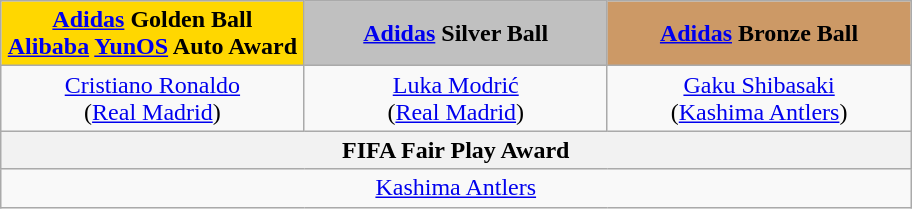<table class="wikitable" style="text-align:center">
<tr>
<th style="background:gold; width:33%"><a href='#'>Adidas</a> Golden Ball<br><a href='#'>Alibaba</a> <a href='#'>YunOS</a> Auto Award</th>
<th style="background:silver; width:33%"><a href='#'>Adidas</a> Silver Ball</th>
<th style="background:#CC9966; width:33%"><a href='#'>Adidas</a> Bronze Ball</th>
</tr>
<tr>
<td> <a href='#'>Cristiano Ronaldo</a><br>(<a href='#'>Real Madrid</a>)</td>
<td> <a href='#'>Luka Modrić</a><br>(<a href='#'>Real Madrid</a>)</td>
<td> <a href='#'>Gaku Shibasaki</a><br>(<a href='#'>Kashima Antlers</a>)</td>
</tr>
<tr>
<th colspan="3">FIFA Fair Play Award</th>
</tr>
<tr>
<td colspan="3"> <a href='#'>Kashima Antlers</a></td>
</tr>
</table>
